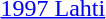<table>
<tr>
<td><a href='#'>1997 Lahti</a></td>
<td></td>
<td></td>
<td></td>
</tr>
</table>
